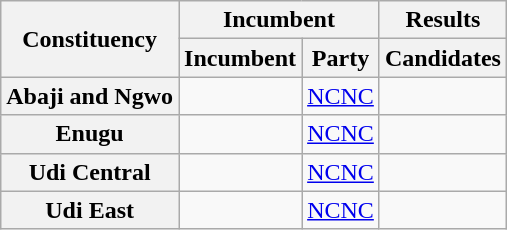<table class="wikitable sortable">
<tr>
<th rowspan="2">Constituency</th>
<th colspan="2">Incumbent</th>
<th>Results</th>
</tr>
<tr valign="bottom">
<th>Incumbent</th>
<th>Party</th>
<th>Candidates</th>
</tr>
<tr>
<th>Abaji and Ngwo</th>
<td></td>
<td><a href='#'>NCNC</a></td>
<td nowrap=""></td>
</tr>
<tr>
<th>Enugu</th>
<td></td>
<td><a href='#'>NCNC</a></td>
<td nowrap=""></td>
</tr>
<tr>
<th>Udi Central</th>
<td></td>
<td><a href='#'>NCNC</a></td>
<td nowrap=""></td>
</tr>
<tr>
<th>Udi East</th>
<td></td>
<td><a href='#'>NCNC</a></td>
<td nowrap=""></td>
</tr>
</table>
